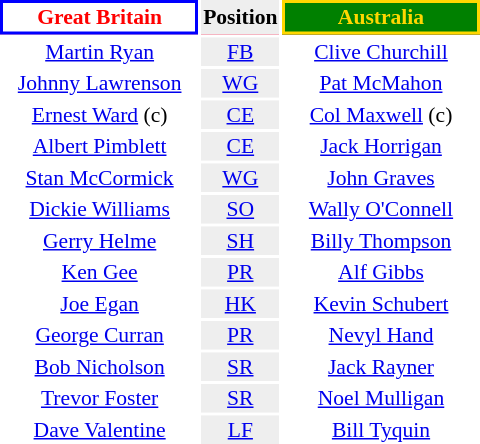<table align=right style="font-size:90%; margin-left:1em">
<tr bgcolor=#FF0033>
<th align="centre" width="126" style="border: 2px solid blue; background: white; color: red">Great Britain</th>
<th align="center" style="background: #eeeeee; color: black">Position</th>
<th align="centre" width="126" style="border: 2px solid gold; background: green; color: gold">Australia</th>
</tr>
<tr align="center">
<td><a href='#'>Martin Ryan</a></td>
<td style="background: #eeeeee"><a href='#'>FB</a></td>
<td><a href='#'>Clive Churchill</a></td>
</tr>
<tr align="center">
<td><a href='#'>Johnny Lawrenson</a></td>
<td style="background: #eeeeee"><a href='#'>WG</a></td>
<td><a href='#'>Pat McMahon</a></td>
</tr>
<tr align="center">
<td><a href='#'>Ernest Ward</a> (c)</td>
<td style="background: #eeeeee"><a href='#'>CE</a></td>
<td><a href='#'>Col Maxwell</a> (c)</td>
</tr>
<tr align="center">
<td><a href='#'>Albert Pimblett</a></td>
<td style="background: #eeeeee"><a href='#'>CE</a></td>
<td><a href='#'>Jack Horrigan</a></td>
</tr>
<tr align="center">
<td><a href='#'>Stan McCormick</a></td>
<td style="background: #eeeeee"><a href='#'>WG</a></td>
<td><a href='#'>John Graves</a></td>
</tr>
<tr align="center">
<td><a href='#'>Dickie Williams</a></td>
<td style="background: #eeeeee"><a href='#'>SO</a></td>
<td><a href='#'>Wally O'Connell</a></td>
</tr>
<tr align="center">
<td><a href='#'>Gerry Helme</a></td>
<td style="background: #eeeeee"><a href='#'>SH</a></td>
<td><a href='#'>Billy Thompson</a></td>
</tr>
<tr align="center">
<td><a href='#'>Ken Gee</a></td>
<td style="background: #eeeeee"><a href='#'>PR</a></td>
<td><a href='#'>Alf Gibbs</a></td>
</tr>
<tr align="center">
<td><a href='#'>Joe Egan</a></td>
<td style="background: #eeeeee"><a href='#'>HK</a></td>
<td><a href='#'>Kevin Schubert</a></td>
</tr>
<tr align="center">
<td><a href='#'>George Curran</a></td>
<td style="background: #eeeeee"><a href='#'>PR</a></td>
<td><a href='#'>Nevyl Hand</a></td>
</tr>
<tr align="center">
<td><a href='#'>Bob Nicholson</a></td>
<td style="background: #eeeeee"><a href='#'>SR</a></td>
<td><a href='#'>Jack Rayner</a></td>
</tr>
<tr align="center">
<td><a href='#'>Trevor Foster</a></td>
<td style="background: #eeeeee"><a href='#'>SR</a></td>
<td><a href='#'>Noel Mulligan</a></td>
</tr>
<tr align="center">
<td><a href='#'>Dave Valentine</a></td>
<td style="background: #eeeeee"><a href='#'>LF</a></td>
<td><a href='#'>Bill Tyquin</a></td>
</tr>
</table>
